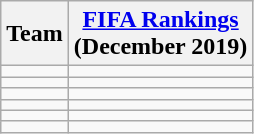<table class="wikitable sortable" style="text-align: left;">
<tr>
<th>Team</th>
<th><a href='#'>FIFA Rankings</a><br>(December 2019)</th>
</tr>
<tr>
<td></td>
<td></td>
</tr>
<tr>
<td></td>
<td></td>
</tr>
<tr>
<td></td>
<td></td>
</tr>
<tr>
<td><s></s></td>
<td></td>
</tr>
<tr>
<td></td>
<td></td>
</tr>
<tr>
<td></td>
<td></td>
</tr>
</table>
